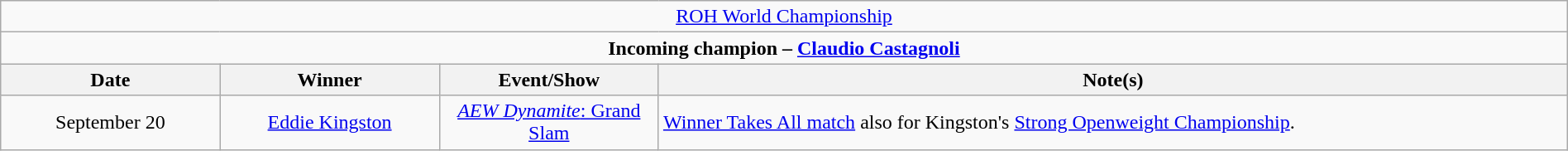<table class="wikitable" style="text-align:center; width:100%;">
<tr>
<td colspan="5" style="text-align: center;"><a href='#'>ROH World Championship</a></td>
</tr>
<tr>
<td colspan="5" style="text-align: center;"><strong>Incoming champion – <a href='#'>Claudio Castagnoli</a></strong></td>
</tr>
<tr>
<th width=14%>Date</th>
<th width=14%>Winner</th>
<th width=14%>Event/Show</th>
<th width=58%>Note(s)</th>
</tr>
<tr>
<td>September 20</td>
<td><a href='#'>Eddie Kingston</a></td>
<td><a href='#'><em>AEW Dynamite</em>: Grand Slam</a></td>
<td align=left><a href='#'>Winner Takes All match</a> also for Kingston's <a href='#'>Strong Openweight Championship</a>.</td>
</tr>
</table>
